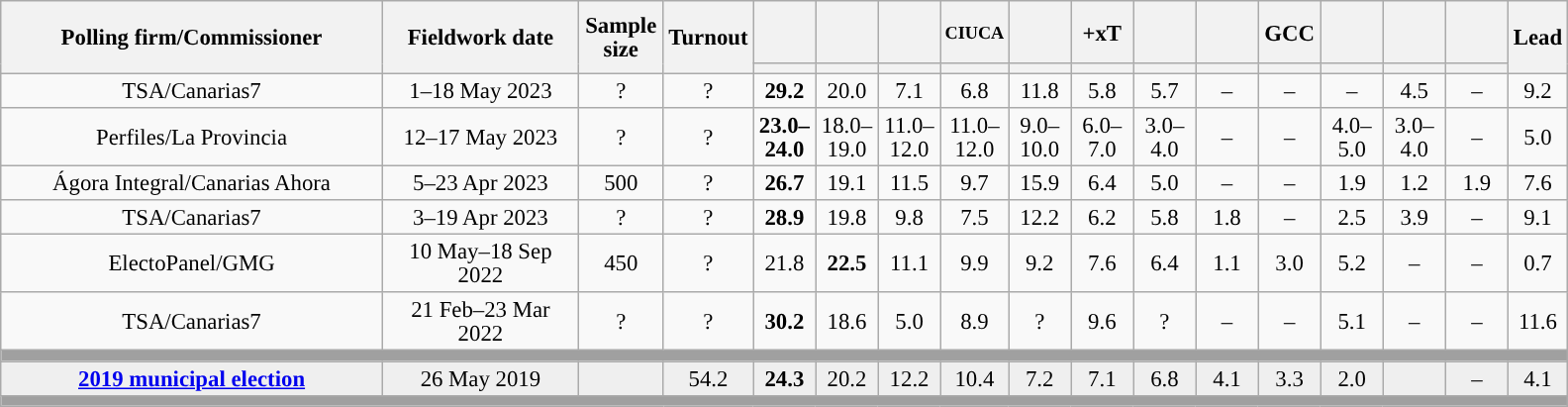<table class="wikitable collapsible collapsed" style="text-align:center; font-size:95%; line-height:16px;">
<tr style="height:42px;">
<th style="width:250px;" rowspan="2">Polling firm/Commissioner</th>
<th style="width:125px;" rowspan="2">Fieldwork date</th>
<th style="width:50px;" rowspan="2">Sample size</th>
<th style="width:45px;" rowspan="2">Turnout</th>
<th style="width:35px;"></th>
<th style="width:35px;"></th>
<th style="width:35px;"></th>
<th style="width:35px; font-size:80%;">CIUCA</th>
<th style="width:35px;"></th>
<th style="width:35px;">+xT</th>
<th style="width:35px;"></th>
<th style="width:35px;"></th>
<th style="width:35px;">GCC</th>
<th style="width:35px;"></th>
<th style="width:35px;"></th>
<th style="width:35px;"></th>
<th style="width:30px;" rowspan="2">Lead</th>
</tr>
<tr>
<th style="color:inherit;background:"></th>
<th style="color:inherit;background:"></th>
<th style="color:inherit;background:"></th>
<th style="color:inherit;background:"></th>
<th style="color:inherit;background:"></th>
<th style="color:inherit;background:"></th>
<th style="color:inherit;background:"></th>
<th style="color:inherit;background:"></th>
<th style="color:inherit;background:"></th>
<th style="color:inherit;background:"></th>
<th style="color:inherit;background:"></th>
<th style="color:inherit;background:"></th>
</tr>
<tr>
<td>TSA/Canarias7</td>
<td>1–18 May 2023</td>
<td>?</td>
<td>?</td>
<td><strong>29.2</strong><br></td>
<td>20.0<br></td>
<td>7.1<br></td>
<td>6.8<br></td>
<td>11.8<br></td>
<td>5.8<br></td>
<td>5.7<br></td>
<td>–</td>
<td>–</td>
<td>–</td>
<td>4.5<br></td>
<td>–</td>
<td style="background:">9.2</td>
</tr>
<tr>
<td>Perfiles/La Provincia</td>
<td>12–17 May 2023</td>
<td>?</td>
<td>?</td>
<td><strong>23.0–<br>24.0</strong><br></td>
<td>18.0–<br>19.0<br></td>
<td>11.0–<br>12.0<br></td>
<td>11.0–<br>12.0<br></td>
<td>9.0–<br>10.0<br></td>
<td>6.0–<br>7.0<br></td>
<td>3.0–<br>4.0<br></td>
<td>–</td>
<td>–</td>
<td>4.0–<br>5.0<br></td>
<td>3.0–<br>4.0<br></td>
<td>–</td>
<td style="background:">5.0</td>
</tr>
<tr>
<td>Ágora Integral/Canarias Ahora</td>
<td>5–23 Apr 2023</td>
<td>500</td>
<td>?</td>
<td><strong>26.7</strong><br></td>
<td>19.1<br></td>
<td>11.5<br></td>
<td>9.7<br></td>
<td>15.9<br></td>
<td>6.4<br></td>
<td>5.0<br></td>
<td>–</td>
<td>–</td>
<td>1.9<br></td>
<td>1.2<br></td>
<td>1.9<br></td>
<td style="background:">7.6</td>
</tr>
<tr>
<td>TSA/Canarias7</td>
<td>3–19 Apr 2023</td>
<td>?</td>
<td>?</td>
<td><strong>28.9</strong><br></td>
<td>19.8<br></td>
<td>9.8<br></td>
<td>7.5<br></td>
<td>12.2<br></td>
<td>6.2<br></td>
<td>5.8<br></td>
<td>1.8<br></td>
<td>–</td>
<td>2.5<br></td>
<td>3.9<br></td>
<td>–</td>
<td style="background:">9.1</td>
</tr>
<tr>
<td>ElectoPanel/GMG</td>
<td>10 May–18 Sep 2022</td>
<td>450</td>
<td>?</td>
<td>21.8<br></td>
<td><strong>22.5</strong><br></td>
<td>11.1<br></td>
<td>9.9<br></td>
<td>9.2<br></td>
<td>7.6<br></td>
<td>6.4<br></td>
<td>1.1<br></td>
<td>3.0<br></td>
<td>5.2<br></td>
<td>–</td>
<td>–</td>
<td style="background:">0.7</td>
</tr>
<tr>
<td>TSA/Canarias7</td>
<td>21 Feb–23 Mar 2022</td>
<td>?</td>
<td>?</td>
<td><strong>30.2</strong><br></td>
<td>18.6<br></td>
<td>5.0<br></td>
<td>8.9<br></td>
<td>?<br></td>
<td>9.6<br></td>
<td>?<br></td>
<td>–</td>
<td>–</td>
<td>5.1<br></td>
<td>–</td>
<td>–</td>
<td style="background:">11.6</td>
</tr>
<tr>
<td colspan="17" style="background:#A0A0A0"></td>
</tr>
<tr style="background:#EFEFEF;">
<td><strong><a href='#'>2019 municipal election</a></strong></td>
<td>26 May 2019</td>
<td></td>
<td>54.2</td>
<td><strong>24.3</strong><br></td>
<td>20.2<br></td>
<td>12.2<br></td>
<td>10.4<br></td>
<td>7.2<br></td>
<td>7.1<br></td>
<td>6.8<br></td>
<td>4.1<br></td>
<td>3.3<br></td>
<td>2.0<br></td>
<td></td>
<td>–</td>
<td style="background:">4.1</td>
</tr>
<tr>
<td colspan="17" style="background:#A0A0A0"></td>
</tr>
</table>
